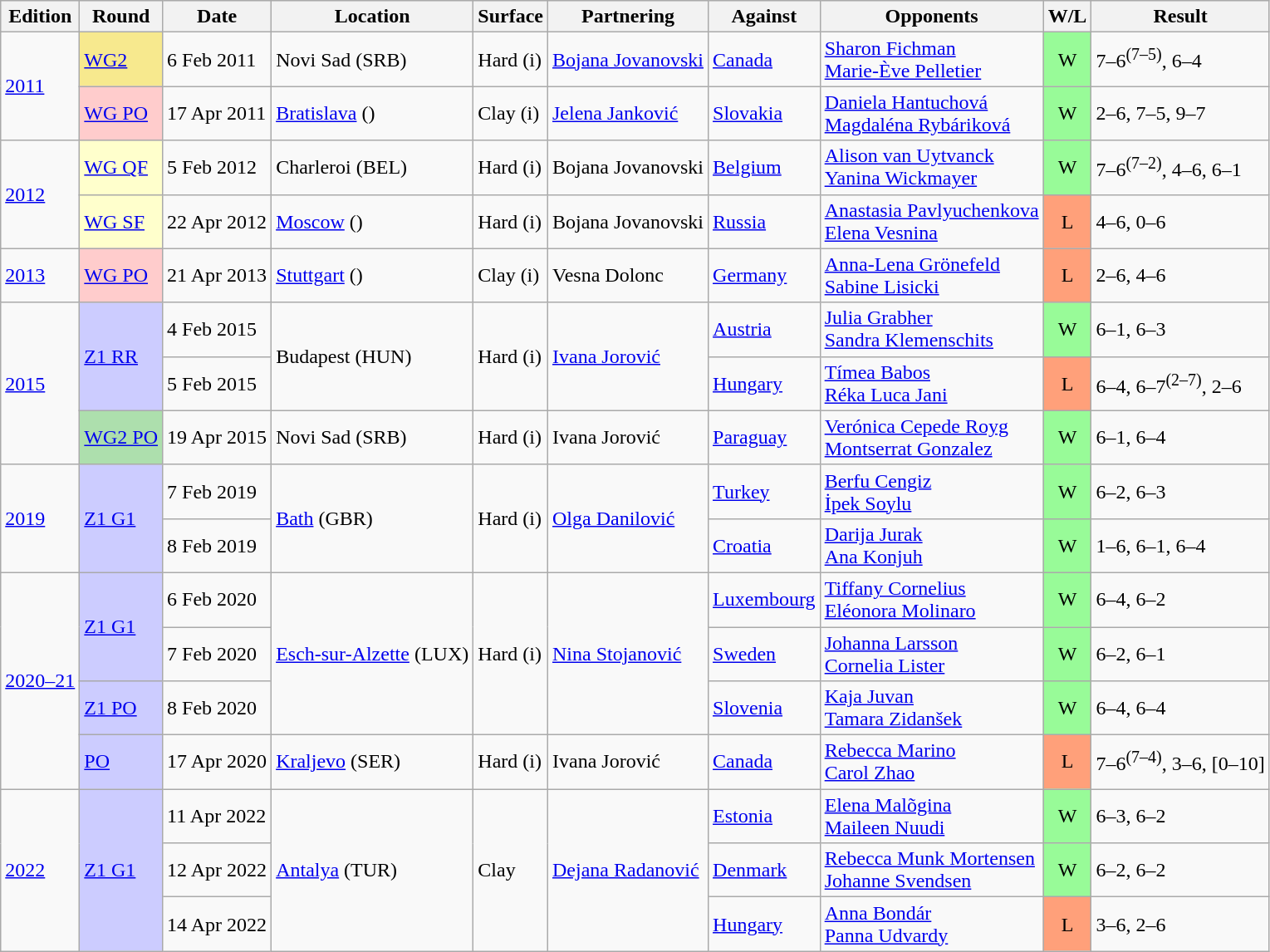<table class="wikitable">
<tr style="background:#eee;">
<th>Edition</th>
<th>Round</th>
<th>Date</th>
<th>Location</th>
<th>Surface</th>
<th>Partnering</th>
<th>Against</th>
<th>Opponents</th>
<th>W/L</th>
<th>Result</th>
</tr>
<tr>
<td rowspan="2"><a href='#'>2011</a></td>
<td bgcolor=f7e98e><a href='#'>WG2</a></td>
<td>6 Feb 2011</td>
<td>Novi Sad (SRB)</td>
<td>Hard (i)</td>
<td><a href='#'>Bojana Jovanovski</a></td>
<td> <a href='#'>Canada</a></td>
<td><a href='#'>Sharon Fichman</a> <br> <a href='#'>Marie-Ève Pelletier</a></td>
<td style="text-align:center; background:#98fb98;">W</td>
<td>7–6<sup>(7–5)</sup>, 6–4</td>
</tr>
<tr>
<td bgcolor=ffcccc><a href='#'>WG PO</a></td>
<td>17 Apr 2011</td>
<td><a href='#'>Bratislava</a> ()</td>
<td>Clay (i)</td>
<td><a href='#'>Jelena Janković</a></td>
<td> <a href='#'>Slovakia</a></td>
<td><a href='#'>Daniela Hantuchová</a> <br> <a href='#'>Magdaléna Rybáriková</a></td>
<td style="text-align:center; background:#98fb98;">W</td>
<td>2–6, 7–5, 9–7</td>
</tr>
<tr>
<td rowspan="2"><a href='#'>2012</a></td>
<td bgcolor=ffffcc><a href='#'>WG QF</a></td>
<td>5 Feb 2012</td>
<td>Charleroi (BEL)</td>
<td>Hard (i)</td>
<td>Bojana Jovanovski</td>
<td> <a href='#'>Belgium</a></td>
<td><a href='#'>Alison van Uytvanck</a> <br> <a href='#'>Yanina Wickmayer</a></td>
<td style="text-align:center; background:#98fb98;">W</td>
<td>7–6<sup>(7–2)</sup>, 4–6, 6–1</td>
</tr>
<tr>
<td bgcolor=ffffcc><a href='#'>WG SF</a></td>
<td>22 Apr 2012</td>
<td><a href='#'>Moscow</a> ()</td>
<td>Hard (i)</td>
<td>Bojana Jovanovski</td>
<td> <a href='#'>Russia</a></td>
<td><a href='#'>Anastasia Pavlyuchenkova</a> <br> <a href='#'>Elena Vesnina</a></td>
<td style="text-align:center; background:#FFA07A;">L</td>
<td>4–6, 0–6</td>
</tr>
<tr>
<td><a href='#'>2013</a></td>
<td bgcolor=ffcccc><a href='#'>WG PO</a></td>
<td>21 Apr 2013</td>
<td><a href='#'>Stuttgart</a> ()</td>
<td>Clay (i)</td>
<td>Vesna Dolonc</td>
<td> <a href='#'>Germany</a></td>
<td><a href='#'>Anna-Lena Grönefeld</a> <br> <a href='#'>Sabine Lisicki</a></td>
<td style="text-align:center; background:#FFA07A;">L</td>
<td>2–6, 4–6</td>
</tr>
<tr>
<td rowspan="3"><a href='#'>2015</a></td>
<td rowspan=2 bgcolor=#ccf><a href='#'>Z1 RR</a></td>
<td>4 Feb 2015</td>
<td rowspan="2">Budapest (HUN)</td>
<td rowspan="2">Hard (i)</td>
<td rowspan="2"><a href='#'>Ivana Jorović</a></td>
<td> <a href='#'>Austria</a></td>
<td><a href='#'>Julia Grabher</a> <br> <a href='#'>Sandra Klemenschits</a></td>
<td style="text-align:center; background:#98fb98;">W</td>
<td>6–1, 6–3</td>
</tr>
<tr>
<td>5 Feb 2015</td>
<td> <a href='#'>Hungary</a></td>
<td><a href='#'>Tímea Babos</a> <br> <a href='#'>Réka Luca Jani</a></td>
<td style="text-align:center; background:#FFA07A;">L</td>
<td>6–4, 6–7<sup>(2–7)</sup>, 2–6</td>
</tr>
<tr>
<td bgcolor=addfad><a href='#'>WG2 PO</a></td>
<td>19 Apr 2015</td>
<td>Novi Sad (SRB)</td>
<td>Hard (i)</td>
<td>Ivana Jorović</td>
<td> <a href='#'>Paraguay</a></td>
<td><a href='#'>Verónica Cepede Royg</a> <br> <a href='#'>Montserrat Gonzalez</a></td>
<td style="text-align:center; background:#98fb98;">W</td>
<td>6–1, 6–4</td>
</tr>
<tr>
<td rowspan=2><a href='#'>2019</a></td>
<td rowspan=2 bgcolor=#ccf><a href='#'>Z1 G1</a></td>
<td>7 Feb 2019</td>
<td rowspan=2><a href='#'>Bath</a> (GBR)</td>
<td rowspan=2>Hard (i)</td>
<td rowspan=2><a href='#'>Olga Danilović</a></td>
<td> <a href='#'>Turkey</a></td>
<td><a href='#'>Berfu Cengiz</a> <br> <a href='#'>İpek Soylu</a></td>
<td style="text-align:center; background:#98fb98;">W</td>
<td>6–2, 6–3</td>
</tr>
<tr>
<td>8 Feb 2019</td>
<td> <a href='#'>Croatia</a></td>
<td><a href='#'>Darija Jurak</a> <br> <a href='#'>Ana Konjuh</a></td>
<td style="text-align:center; background:#98fb98;">W</td>
<td>1–6, 6–1, 6–4</td>
</tr>
<tr>
<td rowspan=4><a href='#'>2020–21</a></td>
<td rowspan=2 bgcolor=#ccf><a href='#'>Z1 G1</a></td>
<td>6 Feb 2020</td>
<td rowspan=3><a href='#'>Esch-sur-Alzette</a> (LUX)</td>
<td rowspan=3>Hard (i)</td>
<td rowspan=3><a href='#'>Nina Stojanović</a></td>
<td> <a href='#'>Luxembourg</a></td>
<td><a href='#'>Tiffany Cornelius</a> <br> <a href='#'>Eléonora Molinaro</a></td>
<td style="text-align:center; background:#98fb98;">W</td>
<td>6–4, 6–2</td>
</tr>
<tr>
<td>7 Feb 2020</td>
<td> <a href='#'>Sweden</a></td>
<td><a href='#'>Johanna Larsson</a> <br> <a href='#'>Cornelia Lister</a></td>
<td style="text-align:center; background:#98fb98;">W</td>
<td>6–2, 6–1</td>
</tr>
<tr>
<td bgcolor=#ccf><a href='#'>Z1 PO</a></td>
<td>8 Feb 2020</td>
<td> <a href='#'>Slovenia</a></td>
<td><a href='#'>Kaja Juvan</a> <br> <a href='#'>Tamara Zidanšek</a></td>
<td style="text-align:center; background:#98fb98;">W</td>
<td>6–4, 6–4</td>
</tr>
<tr>
<td bgcolor=#ccf><a href='#'>PO</a></td>
<td>17 Apr 2020</td>
<td><a href='#'>Kraljevo</a> (SER)</td>
<td>Hard (i)</td>
<td>Ivana Jorović</td>
<td> <a href='#'>Canada</a></td>
<td><a href='#'>Rebecca Marino</a> <br> <a href='#'>Carol Zhao</a></td>
<td style="text-align:center; background:#FFA07A;">L</td>
<td>7–6<sup>(7–4)</sup>, 3–6, [0–10]</td>
</tr>
<tr>
<td rowspan=3><a href='#'>2022</a></td>
<td rowspan=3 bgcolor=#ccf><a href='#'>Z1 G1</a></td>
<td>11 Apr 2022</td>
<td rowspan=3><a href='#'>Antalya</a> (TUR)</td>
<td rowspan=3>Clay</td>
<td rowspan=3><a href='#'>Dejana Radanović</a></td>
<td> <a href='#'>Estonia</a></td>
<td><a href='#'>Elena Malõgina</a> <br> <a href='#'>Maileen Nuudi</a></td>
<td style="text-align:center; background:#98fb98;">W</td>
<td>6–3, 6–2</td>
</tr>
<tr>
<td>12 Apr 2022</td>
<td> <a href='#'>Denmark</a></td>
<td><a href='#'>Rebecca Munk Mortensen</a> <br> <a href='#'>Johanne Svendsen</a></td>
<td style="text-align:center; background:#98fb98;">W</td>
<td>6–2, 6–2</td>
</tr>
<tr>
<td>14 Apr 2022</td>
<td> <a href='#'>Hungary</a></td>
<td><a href='#'>Anna Bondár</a> <br> <a href='#'>Panna Udvardy</a></td>
<td style="text-align:center; background:#FFA07A;">L</td>
<td>3–6, 2–6</td>
</tr>
</table>
